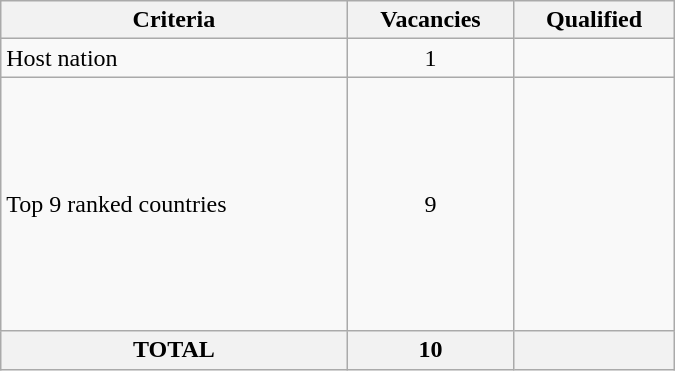<table class = "wikitable" width=450>
<tr>
<th>Criteria</th>
<th>Vacancies</th>
<th>Qualified</th>
</tr>
<tr>
<td>Host nation</td>
<td align="center">1</td>
<td></td>
</tr>
<tr>
<td>Top 9 ranked countries</td>
<td align="center">9</td>
<td><br><s></s><br><br><br><br><br><br><br><br></td>
</tr>
<tr>
<th>TOTAL</th>
<th>10</th>
<th></th>
</tr>
</table>
